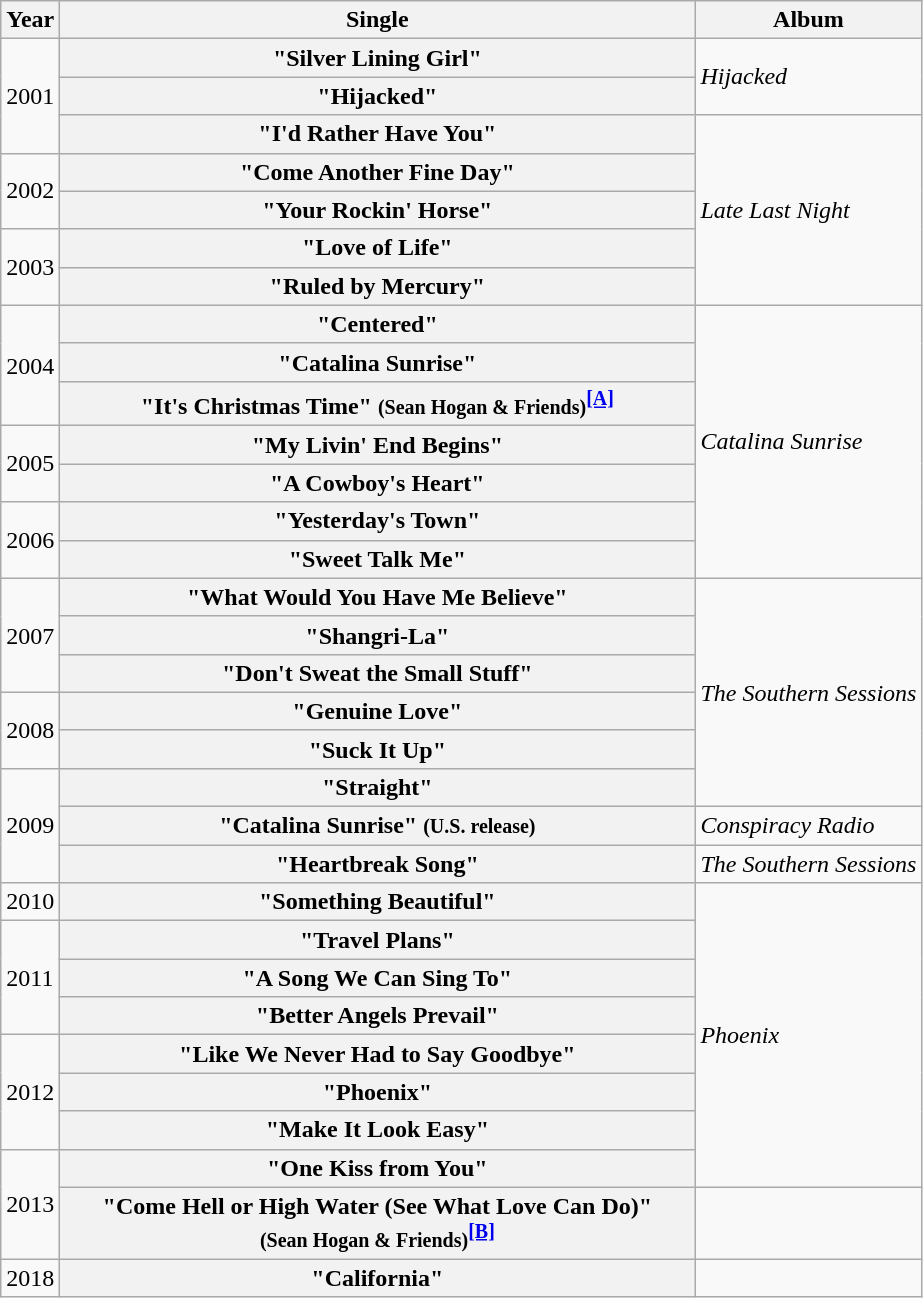<table class="wikitable plainrowheaders">
<tr>
<th>Year</th>
<th style="width:26em;">Single</th>
<th>Album</th>
</tr>
<tr>
<td rowspan="3">2001</td>
<th scope="row">"Silver Lining Girl"</th>
<td rowspan="2"><em>Hijacked</em></td>
</tr>
<tr>
<th scope="row">"Hijacked"</th>
</tr>
<tr>
<th scope="row">"I'd Rather Have You"</th>
<td rowspan="5"><em>Late Last Night</em></td>
</tr>
<tr>
<td rowspan="2">2002</td>
<th scope="row">"Come Another Fine Day"</th>
</tr>
<tr>
<th scope="row">"Your Rockin' Horse"</th>
</tr>
<tr>
<td rowspan="2">2003</td>
<th scope="row">"Love of Life"</th>
</tr>
<tr>
<th scope="row">"Ruled by Mercury"</th>
</tr>
<tr>
<td rowspan="3">2004</td>
<th scope="row">"Centered"</th>
<td rowspan="7"><em>Catalina Sunrise</em></td>
</tr>
<tr>
<th scope="row">"Catalina Sunrise"</th>
</tr>
<tr>
<th scope="row">"It's Christmas Time" <small>(Sean Hogan & Friends)</small><sup><a href='#'><strong>[A]</strong></a></sup></th>
</tr>
<tr>
<td rowspan="2">2005</td>
<th scope="row">"My Livin' End Begins"</th>
</tr>
<tr>
<th scope="row">"A Cowboy's Heart"</th>
</tr>
<tr>
<td rowspan="2">2006</td>
<th scope="row">"Yesterday's Town"</th>
</tr>
<tr>
<th scope="row">"Sweet Talk Me"</th>
</tr>
<tr>
<td rowspan="3">2007</td>
<th scope="row">"What Would You Have Me Believe"</th>
<td rowspan="6"><em>The Southern Sessions</em></td>
</tr>
<tr>
<th scope="row">"Shangri-La"</th>
</tr>
<tr>
<th scope="row">"Don't Sweat the Small Stuff"</th>
</tr>
<tr>
<td rowspan="2">2008</td>
<th scope="row">"Genuine Love"</th>
</tr>
<tr>
<th scope="row">"Suck It Up"</th>
</tr>
<tr>
<td rowspan="3">2009</td>
<th scope="row">"Straight"</th>
</tr>
<tr>
<th scope="row">"Catalina Sunrise" <small>(U.S. release)</small></th>
<td><em>Conspiracy Radio</em></td>
</tr>
<tr>
<th scope="row">"Heartbreak Song"</th>
<td><em>The Southern Sessions</em></td>
</tr>
<tr>
<td>2010</td>
<th scope="row">"Something Beautiful"</th>
<td rowspan="8"><em>Phoenix</em></td>
</tr>
<tr>
<td rowspan="3">2011</td>
<th scope="row">"Travel Plans"</th>
</tr>
<tr>
<th scope="row">"A Song We Can Sing To"</th>
</tr>
<tr>
<th scope="row">"Better Angels Prevail"</th>
</tr>
<tr>
<td rowspan="3">2012</td>
<th scope="row">"Like We Never Had to Say Goodbye"</th>
</tr>
<tr>
<th scope="row">"Phoenix"</th>
</tr>
<tr>
<th scope="row">"Make It Look Easy"</th>
</tr>
<tr>
<td rowspan="2">2013</td>
<th scope="row">"One Kiss from You"</th>
</tr>
<tr>
<th scope="row">"Come Hell or High Water (See What Love Can Do)"<br><small>(Sean Hogan & Friends)</small><sup><a href='#'><strong>[B]</strong></a></sup></th>
<td></td>
</tr>
<tr>
<td rowspan="2">2018</td>
<th scope="row">"California"</th>
<td></td>
</tr>
</table>
